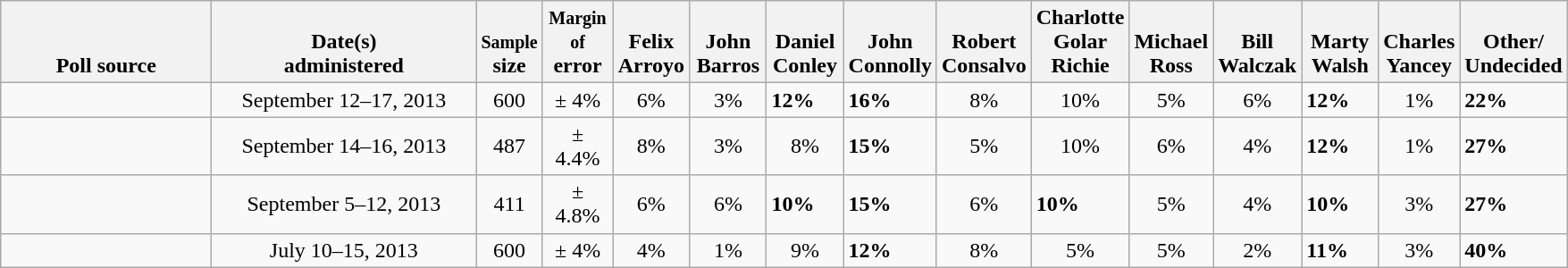<table class="wikitable">
<tr valign= bottom>
<th style="width:150px;">Poll source</th>
<th style="width:190px;">Date(s)<br>administered</th>
<th style="width:20px;"><small>Sample</small><br>size</th>
<th style="width:45px;"><small>Margin of</small><br>error</th>
<th style="width:50px;">Felix<br>Arroyo</th>
<th style="width:50px;">John<br>Barros</th>
<th style="width:50px;">Daniel<br>Conley</th>
<th style="width:50px;">John<br>Connolly</th>
<th style="width:50px;">Robert<br>Consalvo</th>
<th style="width:50px;">Charlotte Golar<br>Richie</th>
<th style="width:50px;">Michael<br>Ross</th>
<th style="width:50px;">Bill<br>Walczak</th>
<th style="width:50px;">Marty<br>Walsh</th>
<th style="width:50px;">Charles<br>Yancey</th>
<th style="width:50px;">Other/<br>Undecided</th>
</tr>
<tr>
<td></td>
<td align=center>September 12–17, 2013</td>
<td align=center>600</td>
<td align=center>± 4%</td>
<td align=center>6%</td>
<td align=center>3%</td>
<td><strong>12%</strong></td>
<td><strong>16%</strong></td>
<td align=center>8%</td>
<td align=center>10%</td>
<td align=center>5%</td>
<td align=center>6%</td>
<td><strong>12%</strong></td>
<td align=center>1%</td>
<td><strong>22%</strong></td>
</tr>
<tr>
<td></td>
<td align=center>September 14–16, 2013</td>
<td align=center>487</td>
<td align=center>± 4.4%</td>
<td align=center>8%</td>
<td align=center>3%</td>
<td align=center>8%</td>
<td><strong>15%</strong></td>
<td align=center>5%</td>
<td align=center>10%</td>
<td align=center>6%</td>
<td align=center>4%</td>
<td><strong>12%</strong></td>
<td align=center>1%</td>
<td><strong>27%</strong></td>
</tr>
<tr>
<td></td>
<td align=center>September 5–12, 2013</td>
<td align=center>411</td>
<td align=center>± 4.8%</td>
<td align=center>6%</td>
<td align=center>6%</td>
<td><strong>10%</strong></td>
<td><strong>15%</strong></td>
<td align=center>6%</td>
<td><strong>10%</strong></td>
<td align=center>5%</td>
<td align=center>4%</td>
<td><strong>10%</strong></td>
<td align=center>3%</td>
<td><strong>27%</strong></td>
</tr>
<tr>
<td></td>
<td align=center>July 10–15, 2013</td>
<td align=center>600</td>
<td align=center>± 4%</td>
<td align=center>4%</td>
<td align=center>1%</td>
<td align=center>9%</td>
<td><strong>12%</strong></td>
<td align=center>8%</td>
<td align=center>5%</td>
<td align=center>5%</td>
<td align=center>2%</td>
<td><strong>11%</strong></td>
<td align=center>3%</td>
<td><strong>40%</strong></td>
</tr>
</table>
